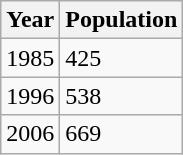<table class="wikitable">
<tr>
<th>Year</th>
<th>Population</th>
</tr>
<tr>
<td>1985</td>
<td>425</td>
</tr>
<tr>
<td>1996</td>
<td>538</td>
</tr>
<tr>
<td>2006</td>
<td>669</td>
</tr>
</table>
